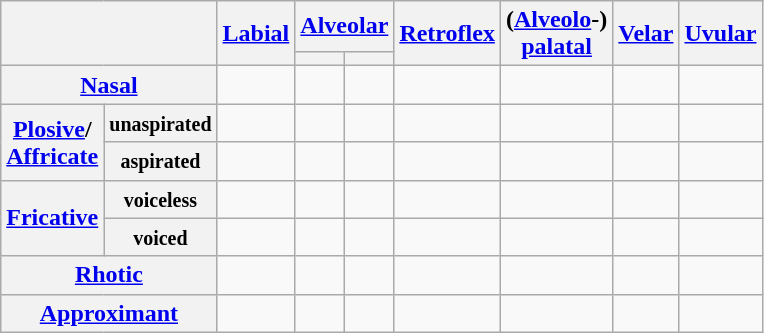<table class="wikitable" style="text-align:center;">
<tr>
<th rowspan="2" colspan="2"></th>
<th rowspan="2"><a href='#'>Labial</a></th>
<th colspan="2"><a href='#'>Alveolar</a></th>
<th rowspan="2"><a href='#'>Retroflex</a></th>
<th rowspan="2">(<a href='#'>Alveolo</a>-)<br><a href='#'>palatal</a></th>
<th rowspan="2"><a href='#'>Velar</a></th>
<th rowspan="2"><a href='#'>Uvular</a></th>
</tr>
<tr>
<th></th>
<th></th>
</tr>
<tr>
<th colspan="2"><a href='#'>Nasal</a></th>
<td></td>
<td></td>
<td></td>
<td></td>
<td></td>
<td></td>
<td></td>
</tr>
<tr>
<th rowspan="2"><a href='#'>Plosive</a>/<br><a href='#'>Affricate</a></th>
<th><small>unaspirated</small></th>
<td></td>
<td></td>
<td></td>
<td></td>
<td></td>
<td></td>
<td></td>
</tr>
<tr>
<th><small>aspirated</small></th>
<td></td>
<td></td>
<td></td>
<td></td>
<td></td>
<td></td>
<td></td>
</tr>
<tr>
<th rowspan="2"><a href='#'>Fricative</a></th>
<th><small>voiceless</small></th>
<td></td>
<td></td>
<td></td>
<td></td>
<td></td>
<td></td>
<td></td>
</tr>
<tr>
<th><small>voiced</small></th>
<td></td>
<td></td>
<td></td>
<td></td>
<td></td>
<td></td>
<td></td>
</tr>
<tr>
<th colspan="2"><a href='#'>Rhotic</a></th>
<td></td>
<td></td>
<td></td>
<td></td>
<td></td>
<td></td>
<td></td>
</tr>
<tr>
<th colspan="2"><a href='#'>Approximant</a></th>
<td></td>
<td></td>
<td></td>
<td></td>
<td></td>
<td></td>
<td></td>
</tr>
</table>
